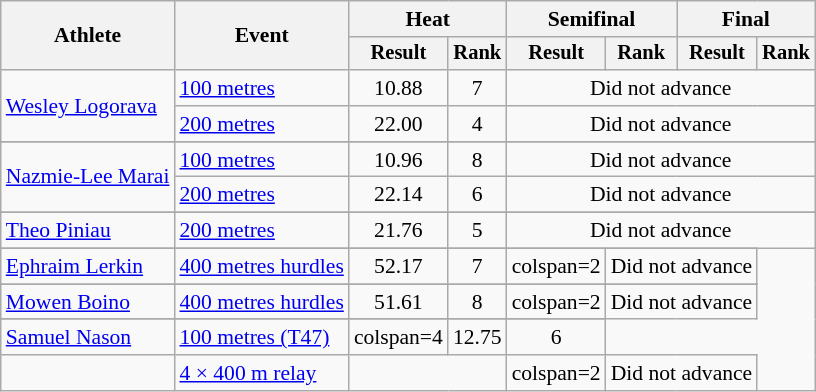<table class=wikitable style=font-size:90%>
<tr>
<th rowspan=2>Athlete</th>
<th rowspan=2>Event</th>
<th colspan=2>Heat</th>
<th colspan=2>Semifinal</th>
<th colspan=2>Final</th>
</tr>
<tr style=font-size:95%>
<th>Result</th>
<th>Rank</th>
<th>Result</th>
<th>Rank</th>
<th>Result</th>
<th>Rank</th>
</tr>
<tr align=center>
<td align=left rowspan=2><a href='#'>Wesley Logorava</a></td>
<td align=left><a href='#'>100 metres</a></td>
<td>10.88</td>
<td>7</td>
<td colspan=4>Did not advance</td>
</tr>
<tr align=center>
<td align=left><a href='#'>200 metres</a></td>
<td>22.00</td>
<td>4</td>
<td colspan=4>Did not advance</td>
</tr>
<tr>
</tr>
<tr align=center>
<td align=left rowspan=2><a href='#'>Nazmie-Lee Marai</a></td>
<td align=left><a href='#'>100 metres</a></td>
<td>10.96</td>
<td>8</td>
<td colspan=4>Did not advance</td>
</tr>
<tr align=center>
<td align=left><a href='#'>200 metres</a></td>
<td>22.14</td>
<td>6</td>
<td colspan=4>Did not advance</td>
</tr>
<tr>
</tr>
<tr align=center>
<td align=left><a href='#'>Theo Piniau</a></td>
<td align=left><a href='#'>200 metres</a></td>
<td>21.76</td>
<td>5</td>
<td colspan=4>Did not advance</td>
</tr>
<tr>
</tr>
<tr align=center>
<td align=left><a href='#'>Ephraim Lerkin</a></td>
<td align=left><a href='#'>400 metres hurdles</a></td>
<td>52.17</td>
<td>7</td>
<td>colspan=2</td>
<td colspan=2>Did not advance</td>
</tr>
<tr>
</tr>
<tr align=center>
<td align=left><a href='#'>Mowen Boino</a></td>
<td align=left><a href='#'>400 metres hurdles</a></td>
<td>51.61</td>
<td>8</td>
<td>colspan=2</td>
<td colspan=2>Did not advance</td>
</tr>
<tr>
</tr>
<tr align=center>
<td align=left><a href='#'>Samuel Nason</a></td>
<td align=left><a href='#'>100 metres (T47)</a></td>
<td>colspan=4</td>
<td>12.75</td>
<td>6</td>
</tr>
<tr align=center>
<td align=left></td>
<td align=left><a href='#'>4 × 400 m relay</a></td>
<td colspan=2></td>
<td>colspan=2 </td>
<td colspan=2>Did not advance</td>
</tr>
</table>
